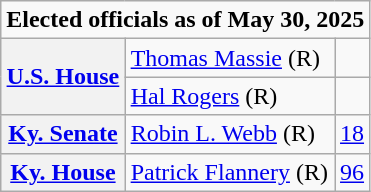<table class=wikitable>
<tr>
<td colspan="3"><strong>Elected officials as of May 30, 2025</strong></td>
</tr>
<tr>
<th rowspan=2><a href='#'>U.S. House</a></th>
<td><a href='#'>Thomas Massie</a> (R)</td>
<td></td>
</tr>
<tr>
<td><a href='#'>Hal Rogers</a> (R)</td>
<td></td>
</tr>
<tr>
<th scope=row><a href='#'>Ky. Senate</a></th>
<td><a href='#'>Robin L. Webb</a> (R)</td>
<td><a href='#'>18</a></td>
</tr>
<tr>
<th scope=row><a href='#'>Ky. House</a></th>
<td><a href='#'>Patrick Flannery</a> (R)</td>
<td><a href='#'>96</a></td>
</tr>
</table>
